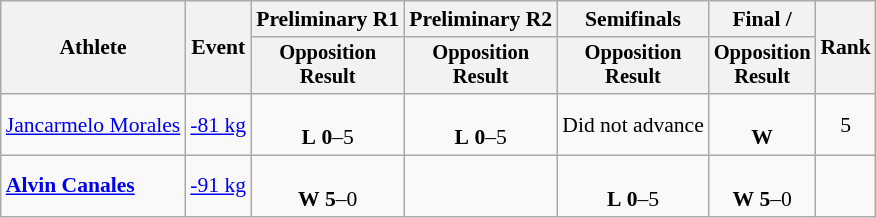<table class="wikitable" style="font-size:90%;">
<tr>
<th rowspan=2>Athlete</th>
<th rowspan=2>Event</th>
<th>Preliminary R1</th>
<th>Preliminary R2</th>
<th>Semifinals</th>
<th>Final / </th>
<th rowspan=2>Rank</th>
</tr>
<tr style="font-size:95%">
<th>Opposition<br>Result</th>
<th>Opposition<br>Result</th>
<th>Opposition<br>Result</th>
<th>Opposition<br>Result</th>
</tr>
<tr align=center>
<td align=left><a href='#'>Jancarmelo Morales</a></td>
<td align=left><a href='#'>-81 kg</a></td>
<td><br><strong>L</strong> <strong>0</strong>–5</td>
<td><br><strong>L</strong> <strong>0</strong>–5</td>
<td>Did not advance</td>
<td><br><strong>W</strong> <strong></strong></td>
<td>5</td>
</tr>
<tr align=center>
<td align=left><strong><a href='#'>Alvin Canales</a></strong></td>
<td align=left><a href='#'>-91 kg</a></td>
<td><br><strong>W</strong> <strong>5</strong>–0</td>
<td></td>
<td><br><strong>L</strong> <strong>0</strong>–5</td>
<td><br><strong>W</strong> <strong>5</strong>–0</td>
<td></td>
</tr>
</table>
